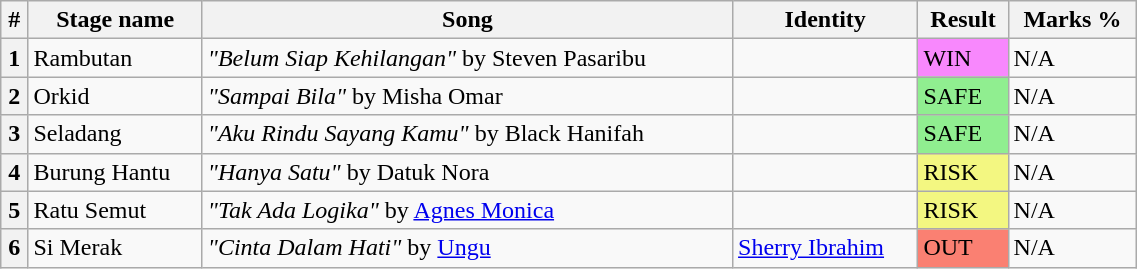<table class="wikitable plainrowheaders" style="width: 60%; style=text-align: center;">
<tr>
<th>#</th>
<th>Stage name</th>
<th>Song</th>
<th>Identity</th>
<th>Result</th>
<th>Marks %</th>
</tr>
<tr>
<th>1</th>
<td>Rambutan</td>
<td><em>"Belum Siap Kehilangan"</em> by Steven Pasaribu</td>
<td></td>
<td bgcolor=#F888FD>WIN</td>
<td>N/A</td>
</tr>
<tr>
<th>2</th>
<td>Orkid</td>
<td><em>"Sampai Bila"</em> by Misha Omar</td>
<td></td>
<td bgcolor="lightgreen">SAFE</td>
<td>N/A</td>
</tr>
<tr>
<th>3</th>
<td>Seladang</td>
<td><em>"Aku Rindu Sayang Kamu"</em> by Black Hanifah</td>
<td></td>
<td bgcolor="lightgreen">SAFE</td>
<td>N/A</td>
</tr>
<tr>
<th>4</th>
<td>Burung Hantu</td>
<td><em>"Hanya Satu"</em> by Datuk Nora</td>
<td></td>
<td bgcolor=#F3F781>RISK</td>
<td>N/A</td>
</tr>
<tr>
<th>5</th>
<td>Ratu Semut</td>
<td><em>"Tak Ada Logika"</em> by <a href='#'>Agnes Monica</a></td>
<td></td>
<td bgcolor=#F3F781>RISK</td>
<td>N/A</td>
</tr>
<tr>
<th>6</th>
<td>Si Merak</td>
<td><em>"Cinta Dalam Hati"</em> by <a href='#'>Ungu</a></td>
<td><a href='#'>Sherry Ibrahim</a></td>
<td bgcolor=salmon>OUT</td>
<td>N/A</td>
</tr>
</table>
